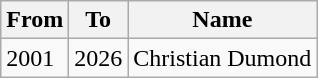<table class="wikitable">
<tr>
<th>From</th>
<th>To</th>
<th>Name</th>
</tr>
<tr>
<td>2001</td>
<td>2026</td>
<td>Christian Dumond</td>
</tr>
</table>
